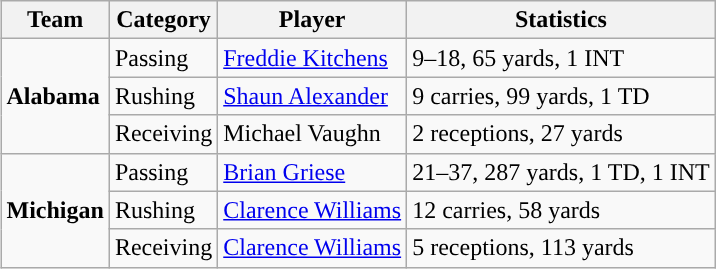<table class="wikitable" style="float: right;">
<tr>
<th>Team</th>
<th>Category</th>
<th>Player</th>
<th>Statistics</th>
</tr>
<tr>
<td rowspan=3><strong>Alabama</strong></td>
<td>Passing</td>
<td><a href='#'>Freddie Kitchens</a></td>
<td>9–18, 65 yards, 1 INT</td>
</tr>
<tr>
<td>Rushing</td>
<td><a href='#'>Shaun Alexander</a></td>
<td>9 carries, 99 yards, 1 TD</td>
</tr>
<tr>
<td>Receiving</td>
<td>Michael Vaughn</td>
<td>2 receptions, 27 yards</td>
</tr>
<tr>
<td rowspan=3><strong>Michigan</strong></td>
<td>Passing</td>
<td><a href='#'>Brian Griese</a></td>
<td>21–37, 287 yards, 1 TD, 1 INT</td>
</tr>
<tr>
<td>Rushing</td>
<td><a href='#'>Clarence Williams</a></td>
<td>12 carries, 58 yards</td>
</tr>
<tr>
<td>Receiving</td>
<td><a href='#'>Clarence Williams</a></td>
<td>5 receptions, 113 yards</td>
</tr>
</table>
